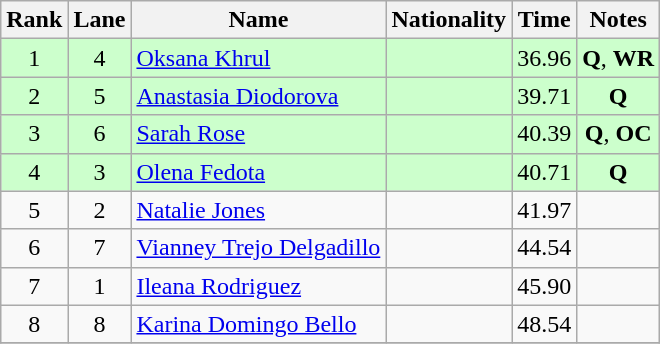<table class="wikitable">
<tr>
<th>Rank</th>
<th>Lane</th>
<th>Name</th>
<th>Nationality</th>
<th>Time</th>
<th>Notes</th>
</tr>
<tr bgcolor=ccffcc>
<td align=center>1</td>
<td align=center>4</td>
<td><a href='#'>Oksana Khrul</a></td>
<td></td>
<td align=center>36.96</td>
<td align=center><strong>Q</strong>, <strong>WR</strong></td>
</tr>
<tr bgcolor=ccffcc>
<td align=center>2</td>
<td align=center>5</td>
<td><a href='#'>Anastasia Diodorova</a></td>
<td></td>
<td align=center>39.71</td>
<td align=center><strong>Q</strong></td>
</tr>
<tr bgcolor=ccffcc>
<td align=center>3</td>
<td align=center>6</td>
<td><a href='#'>Sarah Rose</a></td>
<td></td>
<td align=center>40.39</td>
<td align=center><strong>Q</strong>, <strong>OC</strong></td>
</tr>
<tr bgcolor=ccffcc>
<td align=center>4</td>
<td align=center>3</td>
<td><a href='#'>Olena Fedota</a></td>
<td></td>
<td align=center>40.71</td>
<td align=center><strong>Q</strong></td>
</tr>
<tr>
<td align=center>5</td>
<td align=center>2</td>
<td><a href='#'>Natalie Jones</a></td>
<td></td>
<td align=center>41.97</td>
<td align=center></td>
</tr>
<tr>
<td align=center>6</td>
<td align=center>7</td>
<td><a href='#'>Vianney Trejo Delgadillo</a></td>
<td></td>
<td align=center>44.54</td>
<td align=center></td>
</tr>
<tr>
<td align=center>7</td>
<td align=center>1</td>
<td><a href='#'>Ileana Rodriguez</a></td>
<td></td>
<td align=center>45.90</td>
<td align=center></td>
</tr>
<tr>
<td align=center>8</td>
<td align=center>8</td>
<td><a href='#'>Karina Domingo Bello</a></td>
<td></td>
<td align=center>48.54</td>
<td align=center></td>
</tr>
<tr>
</tr>
</table>
